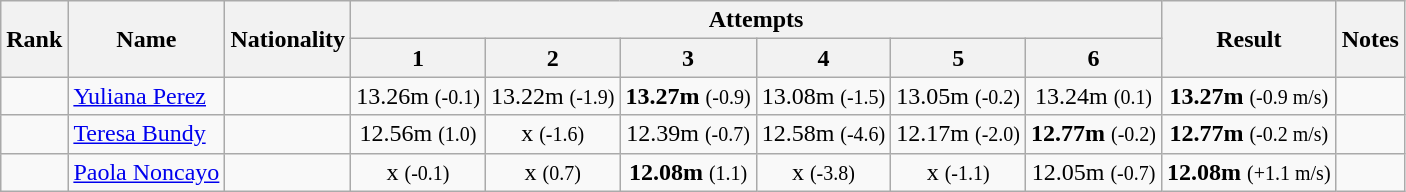<table class="wikitable sortable" style="text-align:center">
<tr>
<th rowspan=2>Rank</th>
<th rowspan=2>Name</th>
<th rowspan=2>Nationality</th>
<th colspan=6>Attempts</th>
<th rowspan=2>Result</th>
<th rowspan=2>Notes</th>
</tr>
<tr>
<th>1</th>
<th>2</th>
<th>3</th>
<th>4</th>
<th>5</th>
<th>6</th>
</tr>
<tr>
<td align=center></td>
<td align=left><a href='#'>Yuliana Perez</a></td>
<td align=left></td>
<td>13.26m <small>(-0.1)</small></td>
<td>13.22m <small>(-1.9)</small></td>
<td><strong>13.27m</strong> <small>(-0.9)</small></td>
<td>13.08m <small>(-1.5)</small></td>
<td>13.05m <small>(-0.2)</small></td>
<td>13.24m <small>(0.1)</small></td>
<td><strong>13.27m</strong> <small>(-0.9 m/s)</small></td>
<td></td>
</tr>
<tr>
<td align=center></td>
<td align=left><a href='#'>Teresa Bundy</a></td>
<td align=left></td>
<td>12.56m <small>(1.0)</small></td>
<td>x <small>(-1.6)</small></td>
<td>12.39m <small>(-0.7)</small></td>
<td>12.58m <small>(-4.6)</small></td>
<td>12.17m <small>(-2.0)</small></td>
<td><strong>12.77m</strong> <small>(-0.2)</small></td>
<td><strong>12.77m</strong> <small>(-0.2 m/s)</small></td>
<td></td>
</tr>
<tr>
<td align=center></td>
<td align=left><a href='#'>Paola Noncayo</a></td>
<td align=left></td>
<td>x <small>(-0.1)</small></td>
<td>x <small>(0.7)</small></td>
<td><strong>12.08m</strong> <small>(1.1)</small></td>
<td>x <small>(-3.8)</small></td>
<td>x <small>(-1.1)</small></td>
<td>12.05m <small>(-0.7)</small></td>
<td><strong>12.08m</strong> <small>(+1.1 m/s)</small></td>
<td></td>
</tr>
</table>
